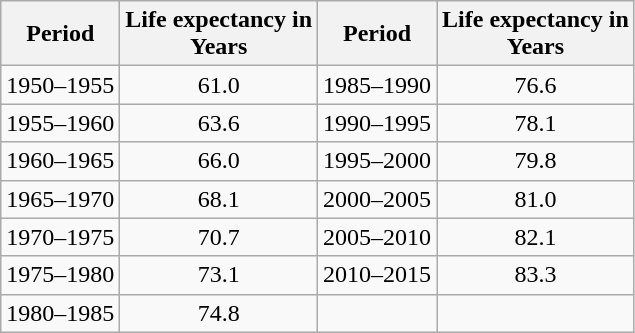<table class="wikitable" style="text-align: center;">
<tr>
<th>Period</th>
<th>Life expectancy in<br>Years</th>
<th>Period</th>
<th>Life expectancy in<br>Years</th>
</tr>
<tr>
<td>1950–1955</td>
<td>61.0</td>
<td>1985–1990</td>
<td>76.6</td>
</tr>
<tr>
<td>1955–1960</td>
<td>63.6</td>
<td>1990–1995</td>
<td>78.1</td>
</tr>
<tr>
<td>1960–1965</td>
<td>66.0</td>
<td>1995–2000</td>
<td>79.8</td>
</tr>
<tr>
<td>1965–1970</td>
<td>68.1</td>
<td>2000–2005</td>
<td>81.0</td>
</tr>
<tr>
<td>1970–1975</td>
<td>70.7</td>
<td>2005–2010</td>
<td>82.1</td>
</tr>
<tr>
<td>1975–1980</td>
<td>73.1</td>
<td>2010–2015</td>
<td>83.3</td>
</tr>
<tr>
<td>1980–1985</td>
<td>74.8</td>
<td></td>
<td></td>
</tr>
</table>
